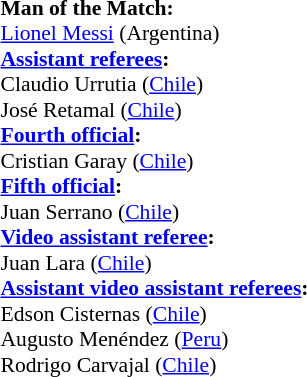<table width=50% style="font-size:90%">
<tr>
<td><br><strong>Man of the Match:</strong>
<br><a href='#'>Lionel Messi</a> (Argentina)<br><strong><a href='#'>Assistant referees</a>:</strong>
<br>Claudio Urrutia (<a href='#'>Chile</a>)
<br>José Retamal (<a href='#'>Chile</a>)
<br><strong><a href='#'>Fourth official</a>:</strong>
<br>Cristian Garay (<a href='#'>Chile</a>)
<br><strong><a href='#'>Fifth official</a>:</strong>
<br>Juan Serrano (<a href='#'>Chile</a>)
<br><strong><a href='#'>Video assistant referee</a>:</strong>
<br>Juan Lara (<a href='#'>Chile</a>)
<br><strong><a href='#'>Assistant video assistant referees</a>:</strong>
<br>Edson Cisternas (<a href='#'>Chile</a>)
<br>Augusto Menéndez (<a href='#'>Peru</a>)
<br>Rodrigo Carvajal (<a href='#'>Chile</a>)</td>
</tr>
</table>
